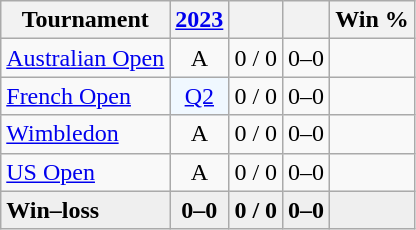<table class="wikitable" style=text-align:center>
<tr>
<th>Tournament</th>
<th><a href='#'>2023</a></th>
<th></th>
<th></th>
<th>Win %</th>
</tr>
<tr>
<td align=left><a href='#'>Australian Open</a></td>
<td>A</td>
<td>0 / 0</td>
<td>0–0</td>
<td></td>
</tr>
<tr>
<td align=left><a href='#'>French Open</a></td>
<td bgcolor=f0f8ff><a href='#'>Q2</a></td>
<td>0 / 0</td>
<td>0–0</td>
<td></td>
</tr>
<tr>
<td align=left><a href='#'>Wimbledon</a></td>
<td>A</td>
<td>0 / 0</td>
<td>0–0</td>
<td></td>
</tr>
<tr>
<td align=left><a href='#'>US Open</a></td>
<td>A</td>
<td>0 / 0</td>
<td>0–0</td>
<td></td>
</tr>
<tr style=background:#efefef;font-weight:bold>
<td align=left>Win–loss</td>
<td>0–0</td>
<td>0 / 0</td>
<td>0–0</td>
<td></td>
</tr>
</table>
